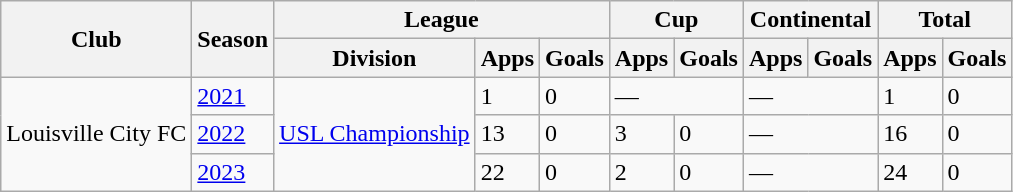<table class="wikitable">
<tr>
<th rowspan="2">Club</th>
<th rowspan="2">Season</th>
<th colspan="3">League</th>
<th colspan="2">Cup</th>
<th colspan="2"><strong>Continental</strong></th>
<th colspan="2"><strong>Total</strong></th>
</tr>
<tr>
<th><strong>Division</strong></th>
<th>Apps</th>
<th>Goals</th>
<th>Apps</th>
<th>Goals</th>
<th>Apps</th>
<th>Goals</th>
<th>Apps</th>
<th>Goals</th>
</tr>
<tr>
<td rowspan="3">Louisville City FC</td>
<td><a href='#'>2021</a></td>
<td rowspan="3"><a href='#'>USL Championship</a></td>
<td>1</td>
<td>0</td>
<td colspan="2">—</td>
<td colspan="2">—</td>
<td>1</td>
<td>0</td>
</tr>
<tr>
<td><a href='#'>2022</a></td>
<td>13</td>
<td>0</td>
<td>3</td>
<td>0</td>
<td colspan="2">—</td>
<td>16</td>
<td>0</td>
</tr>
<tr>
<td><a href='#'>2023</a></td>
<td>22</td>
<td>0</td>
<td>2</td>
<td>0</td>
<td colspan="2">—</td>
<td>24</td>
<td>0</td>
</tr>
</table>
